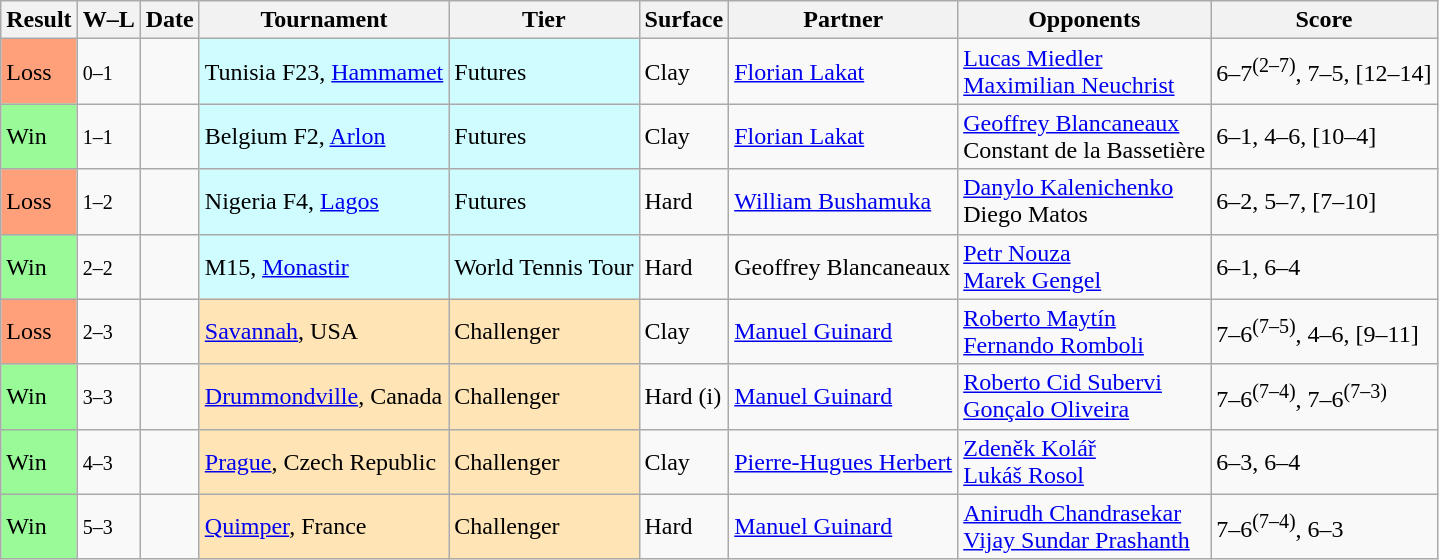<table class="sortable wikitable">
<tr>
<th>Result</th>
<th class="unsortable">W–L</th>
<th>Date</th>
<th>Tournament</th>
<th>Tier</th>
<th>Surface</th>
<th>Partner</th>
<th>Opponents</th>
<th class="unsortable">Score</th>
</tr>
<tr>
<td style="background:#FFA07A">Loss</td>
<td><small>0–1</small></td>
<td></td>
<td style="background:#cffcff;">Tunisia F23, <a href='#'>Hammamet</a></td>
<td style="background:#cffcff;">Futures</td>
<td>Clay</td>
<td> <a href='#'>Florian Lakat</a></td>
<td> <a href='#'>Lucas Miedler</a><br> <a href='#'>Maximilian Neuchrist</a></td>
<td>6–7<sup>(2–7)</sup>, 7–5, [12–14]</td>
</tr>
<tr>
<td style="background:#98FB98">Win</td>
<td><small>1–1</small></td>
<td></td>
<td style="background:#cffcff;">Belgium F2, <a href='#'>Arlon</a></td>
<td style="background:#cffcff;">Futures</td>
<td>Clay</td>
<td> <a href='#'>Florian Lakat</a></td>
<td> <a href='#'>Geoffrey Blancaneaux</a><br> Constant de la Bassetière</td>
<td>6–1, 4–6, [10–4]</td>
</tr>
<tr>
<td style="background:#FFA07A">Loss</td>
<td><small>1–2</small></td>
<td></td>
<td style="background:#cffcff;">Nigeria F4, <a href='#'>Lagos</a></td>
<td style="background:#cffcff;">Futures</td>
<td>Hard</td>
<td> <a href='#'>William Bushamuka</a></td>
<td> <a href='#'>Danylo Kalenichenko</a><br> Diego Matos</td>
<td>6–2, 5–7, [7–10]</td>
</tr>
<tr>
<td style="background:#98FB98">Win</td>
<td><small>2–2</small></td>
<td></td>
<td style="background:#cffcff;">M15, <a href='#'>Monastir</a></td>
<td style="background:#cffcff;">World Tennis Tour</td>
<td>Hard</td>
<td> Geoffrey Blancaneaux</td>
<td> <a href='#'>Petr Nouza</a><br> <a href='#'>Marek Gengel</a></td>
<td>6–1, 6–4</td>
</tr>
<tr>
<td style="background:#FFA07A">Loss</td>
<td><small>2–3</small></td>
<td><a href='#'></a></td>
<td style="background:moccasin;"><a href='#'>Savannah</a>, USA</td>
<td style="background:moccasin;">Challenger</td>
<td>Clay</td>
<td> <a href='#'>Manuel Guinard</a></td>
<td> <a href='#'>Roberto Maytín</a><br> <a href='#'>Fernando Romboli</a></td>
<td>7–6<sup>(7–5)</sup>, 4–6, [9–11]</td>
</tr>
<tr>
<td style="background:#98FB98">Win</td>
<td><small>3–3</small></td>
<td><a href='#'></a></td>
<td style="background:moccasin;"><a href='#'>Drummondville</a>, Canada</td>
<td style="background:moccasin;">Challenger</td>
<td>Hard (i)</td>
<td> <a href='#'>Manuel Guinard</a></td>
<td> <a href='#'>Roberto Cid Subervi</a><br> <a href='#'>Gonçalo Oliveira</a></td>
<td>7–6<sup>(7–4)</sup>, 7–6<sup>(7–3)</sup></td>
</tr>
<tr>
<td style="background:#98FB98">Win</td>
<td><small>4–3</small></td>
<td><a href='#'></a></td>
<td style="background:moccasin;"><a href='#'>Prague</a>, Czech Republic</td>
<td style="background:moccasin;">Challenger</td>
<td>Clay</td>
<td> <a href='#'>Pierre-Hugues Herbert</a></td>
<td> <a href='#'>Zdeněk Kolář</a><br> <a href='#'>Lukáš Rosol</a></td>
<td>6–3, 6–4</td>
</tr>
<tr>
<td bgcolor= 98FB98>Win</td>
<td><small>5–3</small></td>
<td><a href='#'></a></td>
<td style="background:moccasin;"><a href='#'>Quimper</a>, France</td>
<td style="background:moccasin;">Challenger</td>
<td>Hard</td>
<td> <a href='#'>Manuel Guinard</a></td>
<td> <a href='#'>Anirudh Chandrasekar</a><br> <a href='#'>Vijay Sundar Prashanth</a></td>
<td>7–6<sup>(7–4)</sup>, 6–3</td>
</tr>
</table>
